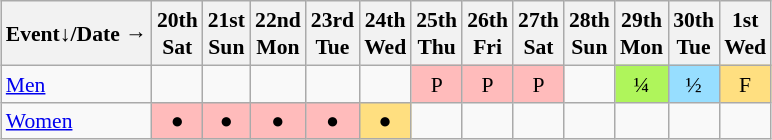<table class="wikitable" style="margin:0.5em auto; font-size:90%; line-height:1.25em; text-align:center;">
<tr>
<th>Event↓/Date →</th>
<th>20th<br>Sat</th>
<th>21st<br>Sun</th>
<th>22nd<br>Mon</th>
<th>23rd<br>Tue</th>
<th>24th<br>Wed</th>
<th>25th<br>Thu</th>
<th>26th<br>Fri</th>
<th>27th<br>Sat</th>
<th>28th<br>Sun</th>
<th>29th<br>Mon</th>
<th>30th<br>Tue</th>
<th>1st<br>Wed</th>
</tr>
<tr>
<td style="text-align:left;"><a href='#'>Men</a></td>
<td></td>
<td></td>
<td></td>
<td></td>
<td></td>
<td bgcolor="#FFBBBB">P</td>
<td bgcolor="#FFBBBB">P</td>
<td bgcolor="#FFBBBB">P</td>
<td></td>
<td bgcolor="#AFF55B">¼</td>
<td bgcolor="#97DEFF">½</td>
<td bgcolor="#FFDF80">F</td>
</tr>
<tr>
<td style="text-align:left;"><a href='#'>Women</a></td>
<td bgcolor="#FFBBBB">●</td>
<td bgcolor="#FFBBBB">●</td>
<td bgcolor="#FFBBBB">●</td>
<td bgcolor="#FFBBBB">●</td>
<td bgcolor="#FFDF80">●</td>
<td></td>
<td></td>
<td></td>
<td></td>
<td></td>
<td></td>
<td></td>
</tr>
</table>
